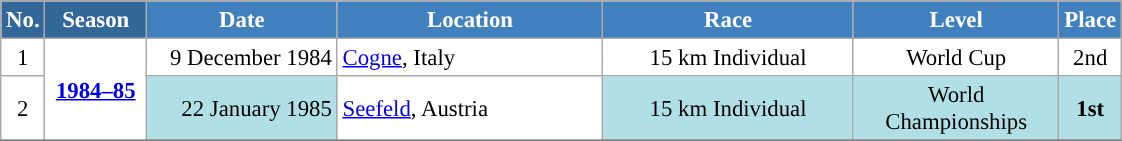<table class="wikitable sortable" style="font-size:95%; text-align:center; border:grey solid 1px; border-collapse:collapse; background:#ffffff;">
<tr style="background:#efefef;">
<th style="background-color:#369; color:white;">No.</th>
<th style="background-color:#369; color:white;">Season</th>
<th style="background-color:#4180be; color:white; width:120px;">Date</th>
<th style="background-color:#4180be; color:white; width:170px;">Location</th>
<th style="background-color:#4180be; color:white; width:160px;">Race</th>
<th style="background-color:#4180be; color:white; width:130px;">Level</th>
<th style="background-color:#4180be; color:white;">Place</th>
</tr>
<tr>
<td align=center>1</td>
<td rowspan=2 align=center><strong> <a href='#'>1984–85</a> </strong></td>
<td align=right>9 December 1984</td>
<td align=left> <a href='#'>Cogne</a>, Italy</td>
<td>15 km Individual</td>
<td>World Cup</td>
<td>2nd</td>
</tr>
<tr>
<td align=center>2</td>
<td bgcolor="#BOEOE6" align=right>22 January 1985</td>
<td align=left> <a href='#'>Seefeld</a>, Austria</td>
<td bgcolor="#BOEOE6">15 km Individual</td>
<td bgcolor="#BOEOE6">World Championships</td>
<td bgcolor="#BOEOE6"><strong>1st</strong></td>
</tr>
<tr>
</tr>
</table>
